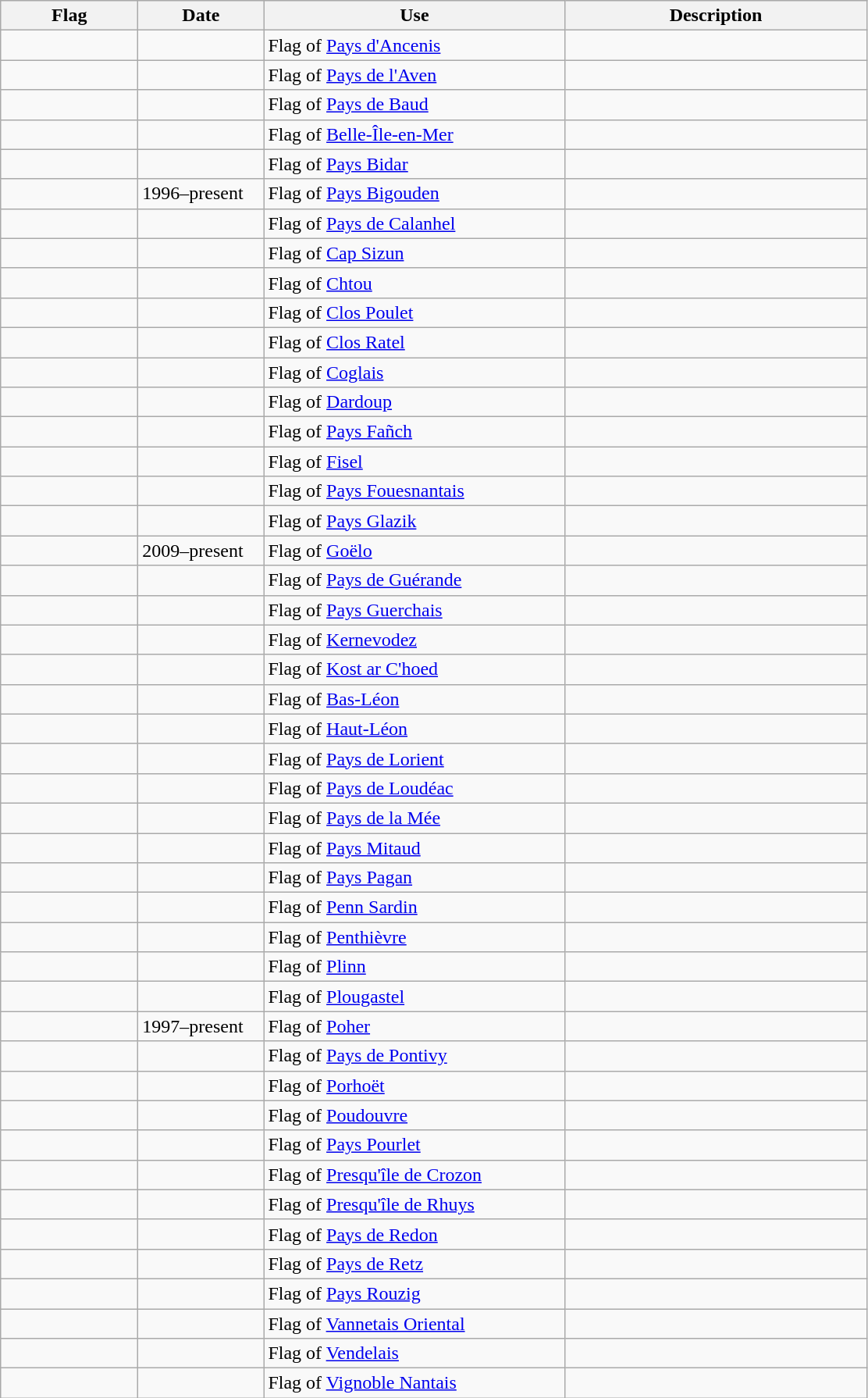<table class="wikitable">
<tr style="background:#efefef;">
<th style="width:110px;">Flag</th>
<th style="width:100px;">Date</th>
<th style="width:250px;">Use</th>
<th style="width:250px;">Description</th>
</tr>
<tr>
<td><br> </td>
<td></td>
<td>Flag of <a href='#'>Pays d'Ancenis</a></td>
<td></td>
</tr>
<tr>
<td></td>
<td></td>
<td>Flag of <a href='#'>Pays de l'Aven</a></td>
<td></td>
</tr>
<tr>
<td></td>
<td></td>
<td>Flag of <a href='#'>Pays de Baud</a></td>
<td></td>
</tr>
<tr>
<td></td>
<td></td>
<td>Flag of <a href='#'>Belle-Île-en-Mer</a></td>
<td></td>
</tr>
<tr>
<td></td>
<td></td>
<td>Flag of <a href='#'>Pays Bidar</a></td>
<td></td>
</tr>
<tr>
<td></td>
<td>1996–present</td>
<td>Flag of <a href='#'>Pays Bigouden</a></td>
<td></td>
</tr>
<tr>
<td></td>
<td></td>
<td>Flag of <a href='#'>Pays de Calanhel</a></td>
<td></td>
</tr>
<tr>
<td></td>
<td></td>
<td>Flag of <a href='#'>Cap Sizun</a></td>
<td></td>
</tr>
<tr>
<td></td>
<td></td>
<td>Flag of <a href='#'>Chtou</a></td>
<td></td>
</tr>
<tr>
<td></td>
<td></td>
<td>Flag of <a href='#'>Clos Poulet</a></td>
<td></td>
</tr>
<tr>
<td></td>
<td></td>
<td>Flag of <a href='#'>Clos Ratel</a></td>
<td></td>
</tr>
<tr>
<td></td>
<td></td>
<td>Flag of <a href='#'>Coglais</a></td>
<td></td>
</tr>
<tr>
<td></td>
<td></td>
<td>Flag of <a href='#'>Dardoup</a></td>
<td></td>
</tr>
<tr>
<td></td>
<td></td>
<td>Flag of <a href='#'>Pays Fañch</a></td>
<td></td>
</tr>
<tr>
<td></td>
<td></td>
<td>Flag of <a href='#'>Fisel</a></td>
<td></td>
</tr>
<tr>
<td></td>
<td></td>
<td>Flag of <a href='#'>Pays Fouesnantais</a></td>
<td></td>
</tr>
<tr>
<td></td>
<td></td>
<td>Flag of <a href='#'>Pays Glazik</a></td>
<td></td>
</tr>
<tr>
<td></td>
<td>2009–present</td>
<td>Flag of <a href='#'>Goëlo</a></td>
<td></td>
</tr>
<tr>
<td><br> </td>
<td></td>
<td>Flag of <a href='#'>Pays de Guérande</a></td>
<td></td>
</tr>
<tr>
<td></td>
<td></td>
<td>Flag of <a href='#'>Pays Guerchais</a></td>
<td></td>
</tr>
<tr>
<td></td>
<td></td>
<td>Flag of <a href='#'>Kernevodez</a></td>
<td></td>
</tr>
<tr>
<td></td>
<td></td>
<td>Flag of <a href='#'>Kost ar C'hoed</a></td>
<td></td>
</tr>
<tr>
<td></td>
<td></td>
<td>Flag of <a href='#'>Bas-Léon</a></td>
<td></td>
</tr>
<tr>
<td></td>
<td></td>
<td>Flag of <a href='#'>Haut-Léon</a></td>
<td></td>
</tr>
<tr>
<td></td>
<td></td>
<td>Flag of <a href='#'>Pays de Lorient</a></td>
<td></td>
</tr>
<tr>
<td></td>
<td></td>
<td>Flag of <a href='#'>Pays de Loudéac</a></td>
<td></td>
</tr>
<tr>
<td></td>
<td></td>
<td>Flag of <a href='#'>Pays de la Mée</a></td>
<td></td>
</tr>
<tr>
<td></td>
<td></td>
<td>Flag of <a href='#'>Pays Mitaud</a></td>
<td></td>
</tr>
<tr>
<td></td>
<td></td>
<td>Flag of <a href='#'>Pays Pagan</a></td>
<td></td>
</tr>
<tr>
<td></td>
<td></td>
<td>Flag of <a href='#'>Penn Sardin</a></td>
<td></td>
</tr>
<tr>
<td></td>
<td></td>
<td>Flag of <a href='#'>Penthièvre</a></td>
<td></td>
</tr>
<tr>
<td></td>
<td></td>
<td>Flag of <a href='#'>Plinn</a></td>
<td></td>
</tr>
<tr>
<td></td>
<td></td>
<td>Flag of <a href='#'>Plougastel</a></td>
<td></td>
</tr>
<tr>
<td></td>
<td>1997–present</td>
<td>Flag of <a href='#'>Poher</a></td>
<td></td>
</tr>
<tr>
<td></td>
<td></td>
<td>Flag of <a href='#'>Pays de Pontivy</a></td>
<td></td>
</tr>
<tr>
<td></td>
<td></td>
<td>Flag of <a href='#'>Porhoët</a></td>
<td></td>
</tr>
<tr>
<td></td>
<td></td>
<td>Flag of <a href='#'>Poudouvre</a></td>
<td></td>
</tr>
<tr>
<td></td>
<td></td>
<td>Flag of <a href='#'>Pays Pourlet</a></td>
<td></td>
</tr>
<tr>
<td></td>
<td></td>
<td>Flag of <a href='#'>Presqu'île de Crozon</a></td>
<td></td>
</tr>
<tr>
<td></td>
<td></td>
<td>Flag of <a href='#'>Presqu'île de Rhuys</a></td>
<td></td>
</tr>
<tr>
<td></td>
<td></td>
<td>Flag of <a href='#'>Pays de Redon</a></td>
<td></td>
</tr>
<tr>
<td></td>
<td></td>
<td>Flag of <a href='#'>Pays de Retz</a></td>
<td></td>
</tr>
<tr>
<td></td>
<td></td>
<td>Flag of <a href='#'>Pays Rouzig</a></td>
<td></td>
</tr>
<tr>
<td></td>
<td></td>
<td>Flag of <a href='#'>Vannetais Oriental</a></td>
<td></td>
</tr>
<tr>
<td></td>
<td></td>
<td>Flag of <a href='#'>Vendelais</a></td>
<td></td>
</tr>
<tr>
<td></td>
<td></td>
<td>Flag of <a href='#'>Vignoble Nantais</a></td>
<td></td>
</tr>
</table>
